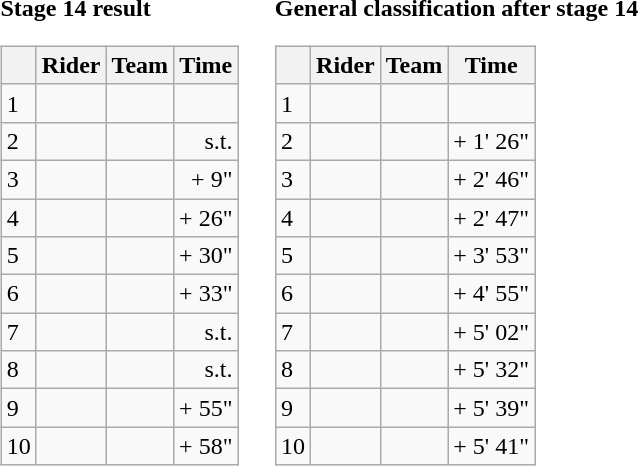<table>
<tr>
<td><strong>Stage 14 result</strong><br><table class="wikitable">
<tr>
<th></th>
<th>Rider</th>
<th>Team</th>
<th>Time</th>
</tr>
<tr>
<td>1</td>
<td></td>
<td></td>
<td align="right"></td>
</tr>
<tr>
<td>2</td>
<td> </td>
<td></td>
<td align="right">s.t.</td>
</tr>
<tr>
<td>3</td>
<td></td>
<td></td>
<td align="right">+ 9"</td>
</tr>
<tr>
<td>4</td>
<td></td>
<td></td>
<td align="right">+ 26"</td>
</tr>
<tr>
<td>5</td>
<td></td>
<td></td>
<td align="right">+ 30"</td>
</tr>
<tr>
<td>6</td>
<td></td>
<td></td>
<td align="right">+ 33"</td>
</tr>
<tr>
<td>7</td>
<td></td>
<td></td>
<td align="right">s.t.</td>
</tr>
<tr>
<td>8</td>
<td></td>
<td></td>
<td align="right">s.t.</td>
</tr>
<tr>
<td>9</td>
<td></td>
<td></td>
<td align="right">+ 55"</td>
</tr>
<tr>
<td>10</td>
<td></td>
<td></td>
<td align="right">+ 58"</td>
</tr>
</table>
</td>
<td></td>
<td><strong>General classification after stage 14</strong><br><table class="wikitable">
<tr>
<th></th>
<th>Rider</th>
<th>Team</th>
<th>Time</th>
</tr>
<tr>
<td>1</td>
<td> </td>
<td></td>
<td align="right"></td>
</tr>
<tr>
<td>2</td>
<td></td>
<td></td>
<td align="right">+ 1' 26"</td>
</tr>
<tr>
<td>3</td>
<td></td>
<td></td>
<td align="right">+ 2' 46"</td>
</tr>
<tr>
<td>4</td>
<td></td>
<td></td>
<td align="right">+ 2' 47"</td>
</tr>
<tr>
<td>5</td>
<td></td>
<td></td>
<td align="right">+ 3' 53"</td>
</tr>
<tr>
<td>6</td>
<td></td>
<td></td>
<td align="right">+ 4' 55"</td>
</tr>
<tr>
<td>7</td>
<td></td>
<td></td>
<td align="right">+ 5' 02"</td>
</tr>
<tr>
<td>8</td>
<td> </td>
<td></td>
<td align="right">+ 5' 32"</td>
</tr>
<tr>
<td>9</td>
<td></td>
<td></td>
<td align="right">+ 5' 39"</td>
</tr>
<tr>
<td>10</td>
<td></td>
<td></td>
<td align="right">+ 5' 41"</td>
</tr>
</table>
</td>
</tr>
</table>
